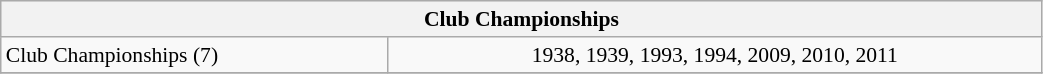<table class="wikitable" width="55%" style="font-size:90%">
<tr style="background:#efefef">
<th colspan=11>Club Championships</th>
</tr>
<tr>
<td>Club Championships (7)</td>
<td align="center">1938, 1939, 1993, 1994, 2009, 2010, 2011</td>
</tr>
<tr>
</tr>
</table>
